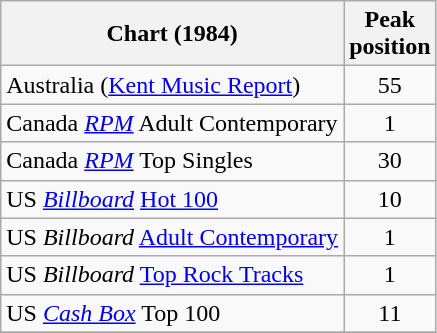<table class="wikitable sortable">
<tr>
<th>Chart (1984)</th>
<th>Peak<br>position</th>
</tr>
<tr>
<td>Australia (<a href='#'>Kent Music Report</a>)</td>
<td style="text-align:center;">55</td>
</tr>
<tr>
<td>Canada <em><a href='#'>RPM</a></em> Adult Contemporary</td>
<td style="text-align:center;">1</td>
</tr>
<tr>
<td>Canada <em><a href='#'>RPM</a></em> Top Singles</td>
<td style="text-align:center;">30</td>
</tr>
<tr>
<td>US <em><a href='#'>Billboard</a></em> <a href='#'>Hot 100</a></td>
<td style="text-align:center;">10</td>
</tr>
<tr>
<td>US <em>Billboard</em> <a href='#'>Adult Contemporary</a></td>
<td style="text-align:center;">1</td>
</tr>
<tr>
<td>US <em>Billboard</em> <a href='#'>Top Rock Tracks</a></td>
<td style="text-align:center;">1</td>
</tr>
<tr>
<td>US <a href='#'><em>Cash Box</em></a> Top 100</td>
<td align="center">11</td>
</tr>
<tr>
</tr>
</table>
